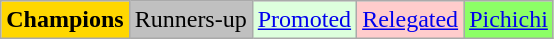<table class="wikitable">
<tr>
<td bgcolor=gold><span><strong>Champions</strong></span></td>
<td bgcolor=silver>Runners-up</td>
<td bgcolor="#DDFFDD"><a href='#'>Promoted</a></td>
<td bgcolor="#FFCCCC"><a href='#'>Relegated</a></td>
<td bgcolor="#8CFF66"><a href='#'>Pichichi</a></td>
</tr>
</table>
